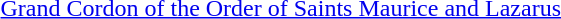<table>
<tr>
<td rowspan=2 style="width:60px; vertical-align:top;"></td>
<td><a href='#'>Grand Cordon of the Order of Saints Maurice and Lazarus</a></td>
</tr>
<tr>
<td></td>
</tr>
</table>
